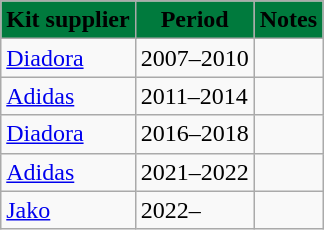<table class="wikitable">
<tr>
<th style="background-color:#007A3D;"><span>Kit supplier</span></th>
<th style="background-color:#007A3D;"><span>Period</span></th>
<th style="background-color:#007A3D;"><span>Notes</span></th>
</tr>
<tr>
<td> <a href='#'>Diadora</a></td>
<td>2007–2010</td>
<td></td>
</tr>
<tr>
<td> <a href='#'>Adidas</a></td>
<td>2011–2014</td>
<td></td>
</tr>
<tr>
<td> <a href='#'>Diadora</a></td>
<td>2016–2018</td>
<td></td>
</tr>
<tr>
<td> <a href='#'>Adidas</a></td>
<td>2021–2022</td>
<td></td>
</tr>
<tr>
<td> <a href='#'>Jako</a></td>
<td>2022–</td>
<td></td>
</tr>
</table>
